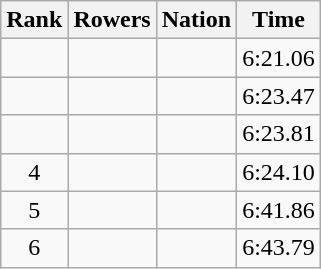<table class="wikitable sortable" style="text-align:center">
<tr>
<th>Rank</th>
<th>Rowers</th>
<th>Nation</th>
<th>Time</th>
</tr>
<tr>
<td></td>
<td align=left data-sort-value="Förster, Kerstin"></td>
<td align=left></td>
<td>6:21.06</td>
</tr>
<tr>
<td></td>
<td align=left data-sort-value="Frolova, Inna"></td>
<td align=left></td>
<td>6:23.47</td>
</tr>
<tr>
<td></td>
<td align=left data-sort-value="Bălan, Anișoara"></td>
<td align=left></td>
<td>6:23.81</td>
</tr>
<tr>
<td>4</td>
<td align=left data-sort-value="Geneș, Liliana"></td>
<td align=left></td>
<td>6:24.10</td>
</tr>
<tr>
<td>5</td>
<td align=left data-sort-value="Krejčová, Hana"></td>
<td align=left></td>
<td>6:41.86</td>
</tr>
<tr>
<td>6</td>
<td align=left data-sort-value="Bredael, Annelies"></td>
<td align=left></td>
<td>6:43.79</td>
</tr>
</table>
